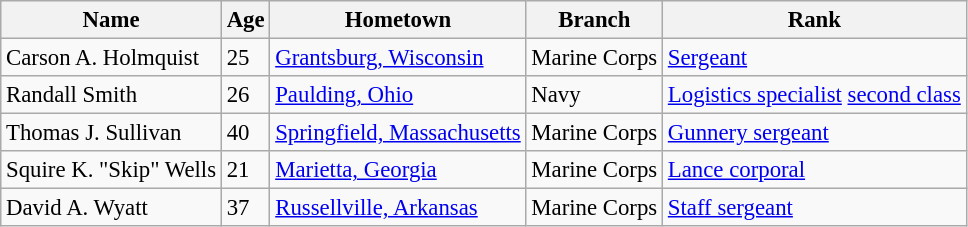<table class="wikitable" style="font-size: 95%;">
<tr>
<th>Name</th>
<th>Age</th>
<th>Hometown</th>
<th>Branch</th>
<th>Rank</th>
</tr>
<tr>
<td>Carson A. Holmquist</td>
<td>25</td>
<td><a href='#'>Grantsburg, Wisconsin</a></td>
<td>Marine Corps</td>
<td><a href='#'>Sergeant</a></td>
</tr>
<tr>
<td>Randall Smith</td>
<td>26</td>
<td><a href='#'>Paulding, Ohio</a></td>
<td>Navy</td>
<td><a href='#'>Logistics specialist</a> <a href='#'>second class</a></td>
</tr>
<tr>
<td>Thomas J. Sullivan</td>
<td>40</td>
<td><a href='#'>Springfield, Massachusetts</a></td>
<td>Marine Corps</td>
<td><a href='#'>Gunnery sergeant</a></td>
</tr>
<tr>
<td>Squire K. "Skip" Wells</td>
<td>21</td>
<td><a href='#'>Marietta, Georgia</a></td>
<td>Marine Corps</td>
<td><a href='#'>Lance corporal</a></td>
</tr>
<tr>
<td>David A. Wyatt</td>
<td>37</td>
<td><a href='#'>Russellville, Arkansas</a></td>
<td>Marine Corps</td>
<td><a href='#'>Staff sergeant</a></td>
</tr>
</table>
